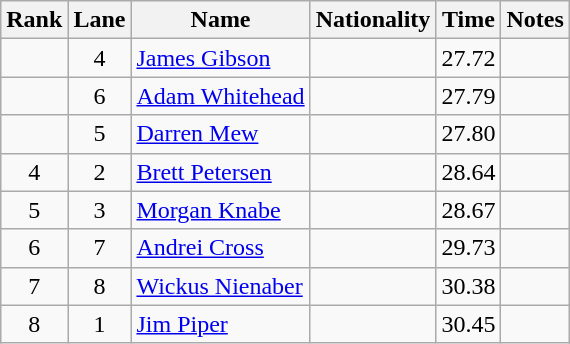<table class="wikitable sortable" style="text-align:center">
<tr>
<th>Rank</th>
<th>Lane</th>
<th>Name</th>
<th>Nationality</th>
<th>Time</th>
<th>Notes</th>
</tr>
<tr>
<td></td>
<td>4</td>
<td align=left><a href='#'>James Gibson</a></td>
<td align=left></td>
<td>27.72</td>
<td></td>
</tr>
<tr>
<td></td>
<td>6</td>
<td align=left><a href='#'>Adam Whitehead</a></td>
<td align=left></td>
<td>27.79</td>
<td></td>
</tr>
<tr>
<td></td>
<td>5</td>
<td align=left><a href='#'>Darren Mew</a></td>
<td align=left></td>
<td>27.80</td>
<td></td>
</tr>
<tr>
<td>4</td>
<td>2</td>
<td align=left><a href='#'>Brett Petersen</a></td>
<td align=left></td>
<td>28.64</td>
<td></td>
</tr>
<tr>
<td>5</td>
<td>3</td>
<td align=left><a href='#'>Morgan Knabe</a></td>
<td align=left></td>
<td>28.67</td>
<td></td>
</tr>
<tr>
<td>6</td>
<td>7</td>
<td align=left><a href='#'>Andrei Cross</a></td>
<td align=left></td>
<td>29.73</td>
<td></td>
</tr>
<tr>
<td>7</td>
<td>8</td>
<td align=left><a href='#'>Wickus Nienaber</a></td>
<td align=left></td>
<td>30.38</td>
<td></td>
</tr>
<tr>
<td>8</td>
<td>1</td>
<td align=left><a href='#'>Jim Piper</a></td>
<td align=left></td>
<td>30.45</td>
<td></td>
</tr>
</table>
